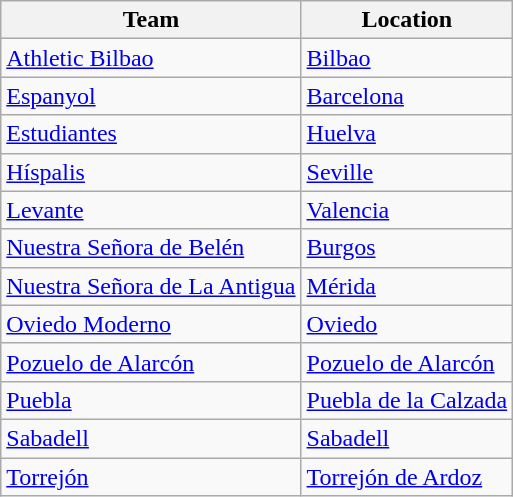<table class="wikitable sortable">
<tr>
<th>Team</th>
<th>Location</th>
</tr>
<tr>
<td><a href='#'>Athletic Bilbao</a></td>
<td><a href='#'>Bilbao</a></td>
</tr>
<tr>
<td><a href='#'>Espanyol</a></td>
<td><a href='#'>Barcelona</a></td>
</tr>
<tr>
<td><a href='#'>Estudiantes</a></td>
<td><a href='#'>Huelva</a></td>
</tr>
<tr>
<td><a href='#'>Híspalis</a></td>
<td><a href='#'>Seville</a></td>
</tr>
<tr>
<td><a href='#'>Levante</a></td>
<td><a href='#'>Valencia</a></td>
</tr>
<tr>
<td><a href='#'>Nuestra Señora de Belén</a></td>
<td><a href='#'>Burgos</a></td>
</tr>
<tr>
<td><a href='#'>Nuestra Señora de La Antigua</a></td>
<td><a href='#'>Mérida</a></td>
</tr>
<tr>
<td><a href='#'>Oviedo Moderno</a></td>
<td><a href='#'>Oviedo</a></td>
</tr>
<tr>
<td><a href='#'>Pozuelo de Alarcón</a></td>
<td><a href='#'>Pozuelo de Alarcón</a></td>
</tr>
<tr>
<td><a href='#'>Puebla</a></td>
<td><a href='#'>Puebla de la Calzada</a></td>
</tr>
<tr>
<td><a href='#'>Sabadell</a></td>
<td><a href='#'>Sabadell</a></td>
</tr>
<tr>
<td><a href='#'>Torrejón</a></td>
<td><a href='#'>Torrejón de Ardoz</a></td>
</tr>
</table>
